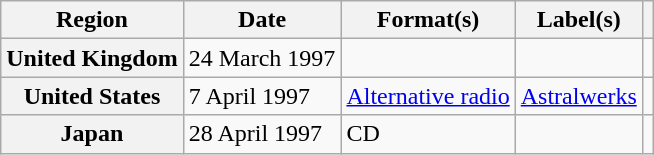<table class="wikitable plainrowheaders">
<tr>
<th scope="col">Region</th>
<th scope="col">Date</th>
<th scope="col">Format(s)</th>
<th scope="col">Label(s)</th>
<th scope="col"></th>
</tr>
<tr>
<th scope="row">United Kingdom</th>
<td>24 March 1997</td>
<td></td>
<td></td>
<td></td>
</tr>
<tr>
<th scope="row">United States</th>
<td>7 April 1997</td>
<td><a href='#'>Alternative radio</a></td>
<td><a href='#'>Astralwerks</a></td>
<td></td>
</tr>
<tr>
<th scope="row">Japan</th>
<td>28 April 1997</td>
<td>CD</td>
<td></td>
<td></td>
</tr>
</table>
